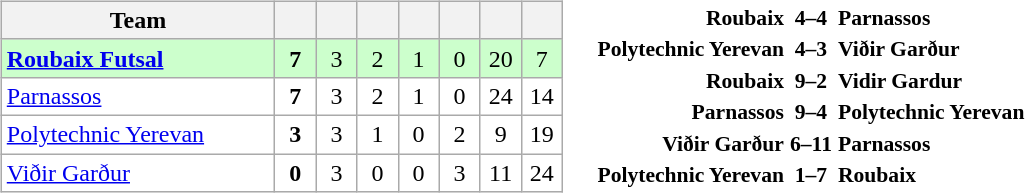<table>
<tr>
<td><br><table class="wikitable" style="text-align: center;">
<tr>
<th width="175">Team</th>
<th width="20"></th>
<th width="20"></th>
<th width="20"></th>
<th width="20"></th>
<th width="20"></th>
<th width="20"></th>
<th width="20"></th>
</tr>
<tr bgcolor="#ccffcc">
<td align="left"> <strong><a href='#'>Roubaix Futsal</a></strong></td>
<td><strong>7</strong></td>
<td>3</td>
<td>2</td>
<td>1</td>
<td>0</td>
<td>20</td>
<td>7</td>
</tr>
<tr bgcolor=ffffff>
<td align="left"> <a href='#'>Parnassos</a></td>
<td><strong>7</strong></td>
<td>3</td>
<td>2</td>
<td>1</td>
<td>0</td>
<td>24</td>
<td>14</td>
</tr>
<tr bgcolor=ffffff>
<td align="left"> <a href='#'>Polytechnic Yerevan</a></td>
<td><strong>3</strong></td>
<td>3</td>
<td>1</td>
<td>0</td>
<td>2</td>
<td>9</td>
<td>19</td>
</tr>
<tr bgcolor=ffffff>
<td align="left"> <a href='#'>Viðir Garður</a></td>
<td><strong>0</strong></td>
<td>3</td>
<td>0</td>
<td>0</td>
<td>3</td>
<td>11</td>
<td>24</td>
</tr>
</table>
</td>
<td><br><table style="font-size:90%; margin: 0 auto;">
<tr>
<td align="right"><strong>Roubaix</strong></td>
<td align="center"><strong>4–4</strong></td>
<td><strong>Parnassos</strong></td>
</tr>
<tr>
<td align="right"><strong>Polytechnic Yerevan</strong></td>
<td align="center"><strong>4–3</strong></td>
<td><strong>Viðir Garður</strong></td>
</tr>
<tr>
<td align="right"><strong>Roubaix</strong></td>
<td align="center"><strong>9–2</strong></td>
<td><strong>Vidir Gardur</strong></td>
</tr>
<tr>
<td align="right"><strong>Parnassos</strong></td>
<td align="center"><strong>9–4</strong></td>
<td><strong>Polytechnic Yerevan</strong></td>
</tr>
<tr>
<td align="right"><strong>Viðir Garður</strong></td>
<td align="center"><strong>6–11</strong></td>
<td><strong>Parnassos</strong></td>
</tr>
<tr>
<td align="right"><strong>Polytechnic Yerevan</strong></td>
<td align="center"><strong>1–7</strong></td>
<td><strong>Roubaix</strong></td>
</tr>
</table>
</td>
</tr>
</table>
